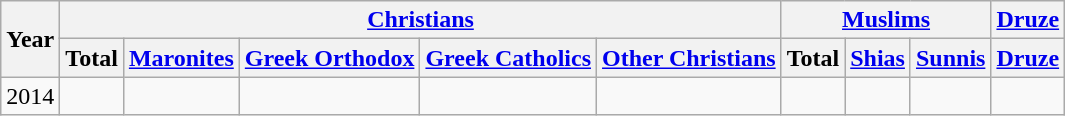<table class="wikitable">
<tr>
<th rowspan="2">Year</th>
<th colspan="5"><a href='#'>Christians</a></th>
<th colspan="3"><a href='#'>Muslims</a></th>
<th colspan="1"><a href='#'>Druze</a></th>
</tr>
<tr>
<th>Total</th>
<th><a href='#'>Maronites</a></th>
<th><a href='#'>Greek Orthodox</a></th>
<th><a href='#'>Greek Catholics</a></th>
<th><a href='#'>Other Christians</a></th>
<th>Total</th>
<th><a href='#'>Shias</a></th>
<th><a href='#'>Sunnis</a></th>
<th><a href='#'>Druze</a></th>
</tr>
<tr>
<td>2014</td>
<td></td>
<td></td>
<td></td>
<td></td>
<td></td>
<td></td>
<td></td>
<td></td>
<td></td>
</tr>
</table>
